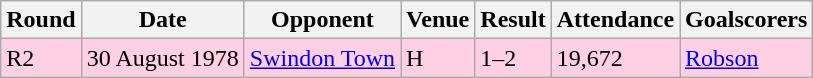<table class="wikitable">
<tr>
<th>Round</th>
<th>Date</th>
<th>Opponent</th>
<th>Venue</th>
<th>Result</th>
<th>Attendance</th>
<th>Goalscorers</th>
</tr>
<tr style="background-color: #ffd0e3;">
<td>R2</td>
<td>30 August 1978</td>
<td><a href='#'>Swindon Town</a></td>
<td>H</td>
<td>1–2</td>
<td>19,672</td>
<td><a href='#'>Robson</a></td>
</tr>
</table>
